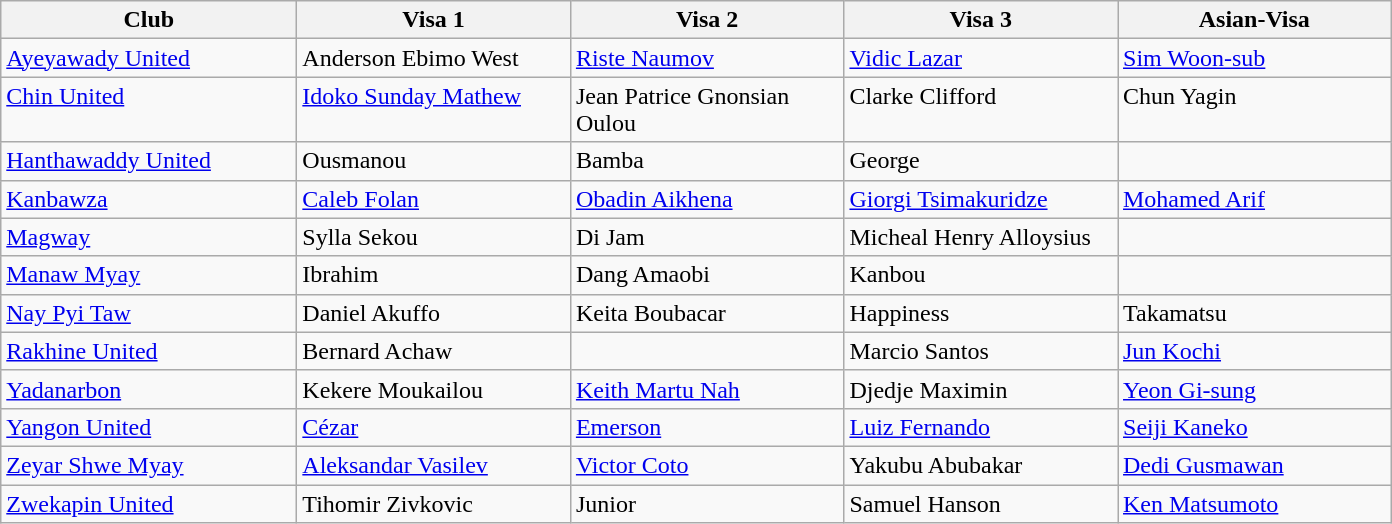<table class="wikitable">
<tr>
<th style="width:190px;">Club</th>
<th style="width:175px;">Visa 1</th>
<th style="width:175px;">Visa 2</th>
<th style="width:175px;">Visa 3</th>
<th style="width:175px;">Asian-Visa</th>
</tr>
<tr style="vertical-align:top;">
<td><a href='#'>Ayeyawady United</a></td>
<td> Anderson Ebimo West</td>
<td> <a href='#'>Riste Naumov</a></td>
<td> <a href='#'>Vidic Lazar</a></td>
<td> <a href='#'>Sim Woon-sub</a></td>
</tr>
<tr style="vertical-align:top;">
<td><a href='#'>Chin United</a></td>
<td> <a href='#'>Idoko Sunday Mathew</a></td>
<td> Jean Patrice Gnonsian Oulou</td>
<td> Clarke Clifford</td>
<td> Chun Yagin</td>
</tr>
<tr style="vertical-align:top;">
<td><a href='#'>Hanthawaddy United</a></td>
<td> Ousmanou</td>
<td> Bamba</td>
<td> George</td>
<td></td>
</tr>
<tr style="vertical-align:top;">
<td><a href='#'>Kanbawza</a></td>
<td> <a href='#'>Caleb Folan</a></td>
<td> <a href='#'>Obadin Aikhena</a></td>
<td> <a href='#'>Giorgi Tsimakuridze</a></td>
<td> <a href='#'>Mohamed Arif</a></td>
</tr>
<tr style="vertical-align:top;">
<td><a href='#'>Magway</a></td>
<td> Sylla Sekou</td>
<td> Di Jam</td>
<td> Micheal Henry Alloysius</td>
<td></td>
</tr>
<tr style="vertical-align:top;">
<td><a href='#'>Manaw Myay</a></td>
<td> Ibrahim</td>
<td>Dang Amaobi</td>
<td> Kanbou</td>
<td></td>
</tr>
<tr style="vertical-align:top;">
<td><a href='#'>Nay Pyi Taw</a></td>
<td> Daniel Akuffo</td>
<td> Keita Boubacar</td>
<td> Happiness</td>
<td> Takamatsu</td>
</tr>
<tr style="vertical-align:top;">
<td><a href='#'>Rakhine United</a></td>
<td> Bernard Achaw</td>
<td></td>
<td> Marcio Santos</td>
<td> <a href='#'>Jun Kochi</a></td>
</tr>
<tr style="vertical-align:top;">
<td><a href='#'>Yadanarbon</a></td>
<td> Kekere Moukailou</td>
<td> <a href='#'>Keith Martu Nah</a></td>
<td> Djedje Maximin</td>
<td> <a href='#'>Yeon Gi-sung</a></td>
</tr>
<tr style="vertical-align:top;">
<td><a href='#'>Yangon United</a></td>
<td> <a href='#'>Cézar</a></td>
<td> <a href='#'>Emerson</a></td>
<td> <a href='#'>Luiz Fernando</a></td>
<td> <a href='#'>Seiji Kaneko</a></td>
</tr>
<tr style="vertical-align:top;">
<td><a href='#'>Zeyar Shwe Myay</a></td>
<td> <a href='#'>Aleksandar Vasilev</a></td>
<td> <a href='#'>Victor Coto</a></td>
<td> Yakubu Abubakar</td>
<td> <a href='#'>Dedi Gusmawan</a></td>
</tr>
<tr style="vertical-align:top;">
<td><a href='#'>Zwekapin United</a></td>
<td> Tihomir Zivkovic</td>
<td> Junior</td>
<td> Samuel Hanson</td>
<td> <a href='#'>Ken Matsumoto</a></td>
</tr>
</table>
